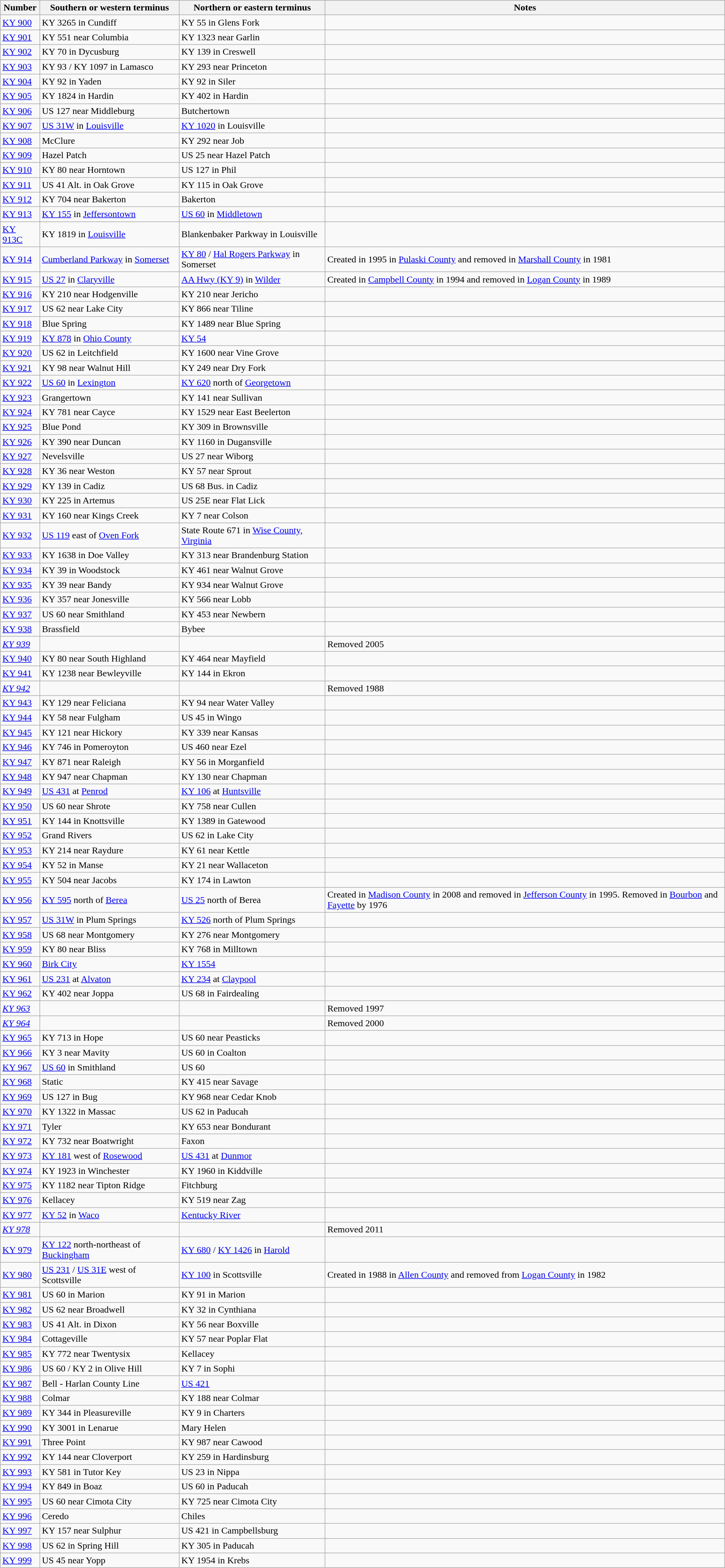<table class="wikitable sortable mw-collapsible">
<tr>
<th>Number</th>
<th>Southern or western terminus</th>
<th>Northern or eastern terminus</th>
<th>Notes</th>
</tr>
<tr>
<td> <a href='#'>KY 900</a></td>
<td>KY 3265 in Cundiff</td>
<td>KY 55 in Glens Fork</td>
<td></td>
</tr>
<tr>
<td> <a href='#'>KY 901</a></td>
<td>KY 551 near Columbia</td>
<td>KY 1323 near Garlin</td>
<td></td>
</tr>
<tr>
<td> <a href='#'>KY 902</a></td>
<td>KY 70 in Dycusburg</td>
<td>KY 139 in Creswell</td>
<td></td>
</tr>
<tr>
<td> <a href='#'>KY 903</a></td>
<td>KY 93 / KY 1097 in Lamasco</td>
<td>KY 293 near Princeton</td>
<td></td>
</tr>
<tr>
<td> <a href='#'>KY 904</a></td>
<td>KY 92 in Yaden</td>
<td>KY 92 in Siler</td>
<td></td>
</tr>
<tr>
<td> <a href='#'>KY 905</a></td>
<td>KY 1824 in Hardin</td>
<td>KY 402 in Hardin</td>
<td></td>
</tr>
<tr>
<td> <a href='#'>KY 906</a></td>
<td>US 127 near Middleburg</td>
<td>Butchertown</td>
<td></td>
</tr>
<tr>
<td> <a href='#'>KY 907</a></td>
<td><a href='#'>US 31W</a> in <a href='#'>Louisville</a></td>
<td><a href='#'>KY 1020</a> in Louisville</td>
<td></td>
</tr>
<tr>
<td> <a href='#'>KY 908</a></td>
<td>McClure</td>
<td>KY 292 near Job</td>
<td></td>
</tr>
<tr>
<td> <a href='#'>KY 909</a></td>
<td>Hazel Patch</td>
<td>US 25 near Hazel Patch</td>
<td></td>
</tr>
<tr>
<td> <a href='#'>KY 910</a></td>
<td>KY 80 near Horntown</td>
<td>US 127 in Phil</td>
<td></td>
</tr>
<tr>
<td> <a href='#'>KY 911</a></td>
<td>US 41 Alt. in Oak Grove</td>
<td>KY 115 in Oak Grove</td>
<td></td>
</tr>
<tr>
<td> <a href='#'>KY 912</a></td>
<td>KY 704 near Bakerton</td>
<td>Bakerton</td>
<td></td>
</tr>
<tr>
<td> <a href='#'>KY 913</a></td>
<td><a href='#'>KY 155</a> in <a href='#'>Jeffersontown</a></td>
<td><a href='#'>US 60</a> in <a href='#'>Middletown</a></td>
<td></td>
</tr>
<tr>
<td> <a href='#'>KY 913C</a></td>
<td>KY 1819 in <a href='#'>Louisville</a></td>
<td>Blankenbaker Parkway in Louisville</td>
<td></td>
</tr>
<tr>
<td> <a href='#'>KY 914</a></td>
<td><a href='#'>Cumberland Parkway</a> in <a href='#'>Somerset</a></td>
<td><a href='#'>KY 80</a> / <a href='#'>Hal Rogers Parkway</a> in Somerset</td>
<td>Created in 1995 in <a href='#'>Pulaski County</a> and removed in <a href='#'>Marshall County</a> in 1981</td>
</tr>
<tr>
<td> <a href='#'>KY 915</a></td>
<td><a href='#'>US 27</a> in <a href='#'>Claryville</a></td>
<td><a href='#'>AA Hwy (KY 9)</a> in <a href='#'>Wilder</a></td>
<td>Created in <a href='#'>Campbell County</a> in 1994 and removed in <a href='#'>Logan County</a> in 1989</td>
</tr>
<tr>
<td> <a href='#'>KY 916</a></td>
<td>KY 210 near Hodgenville</td>
<td>KY 210 near Jericho</td>
<td></td>
</tr>
<tr>
<td> <a href='#'>KY 917</a></td>
<td>US 62 near Lake City</td>
<td>KY 866 near Tiline</td>
<td></td>
</tr>
<tr>
<td> <a href='#'>KY 918</a></td>
<td>Blue Spring</td>
<td>KY 1489 near Blue Spring</td>
<td></td>
</tr>
<tr>
<td> <a href='#'>KY 919</a></td>
<td><a href='#'>KY 878</a> in <a href='#'>Ohio County</a></td>
<td><a href='#'>KY 54</a></td>
<td></td>
</tr>
<tr>
<td> <a href='#'>KY 920</a></td>
<td>US 62 in Leitchfield</td>
<td>KY 1600 near Vine Grove</td>
<td></td>
</tr>
<tr>
<td> <a href='#'>KY 921</a></td>
<td>KY 98 near Walnut Hill</td>
<td>KY 249 near Dry Fork</td>
<td></td>
</tr>
<tr>
<td> <a href='#'>KY 922</a></td>
<td><a href='#'>US 60</a> in <a href='#'>Lexington</a></td>
<td><a href='#'>KY 620</a> north of <a href='#'>Georgetown</a></td>
<td></td>
</tr>
<tr>
<td> <a href='#'>KY 923</a></td>
<td>Grangertown</td>
<td>KY 141 near Sullivan</td>
<td></td>
</tr>
<tr>
<td> <a href='#'>KY 924</a></td>
<td>KY 781 near Cayce</td>
<td>KY 1529 near East Beelerton</td>
<td></td>
</tr>
<tr>
<td> <a href='#'>KY 925</a></td>
<td>Blue Pond</td>
<td>KY 309 in Brownsville</td>
<td></td>
</tr>
<tr>
<td> <a href='#'>KY 926</a></td>
<td>KY 390 near Duncan</td>
<td>KY 1160 in Dugansville</td>
<td></td>
</tr>
<tr>
<td> <a href='#'>KY 927</a></td>
<td>Nevelsville</td>
<td>US 27 near Wiborg</td>
<td></td>
</tr>
<tr>
<td> <a href='#'>KY 928</a></td>
<td>KY 36 near Weston</td>
<td>KY 57 near Sprout</td>
<td></td>
</tr>
<tr>
<td> <a href='#'>KY 929</a></td>
<td>KY 139 in Cadiz</td>
<td>US 68 Bus. in Cadiz</td>
<td></td>
</tr>
<tr>
<td> <a href='#'>KY 930</a></td>
<td>KY 225 in Artemus</td>
<td>US 25E near Flat Lick</td>
<td></td>
</tr>
<tr>
<td> <a href='#'>KY 931</a></td>
<td>KY 160 near Kings Creek</td>
<td>KY 7 near Colson</td>
<td></td>
</tr>
<tr>
<td> <a href='#'>KY 932</a></td>
<td><a href='#'>US 119</a> east of <a href='#'>Oven Fork</a></td>
<td>State Route 671 in <a href='#'>Wise County, Virginia</a></td>
<td></td>
</tr>
<tr>
<td> <a href='#'>KY 933</a></td>
<td>KY 1638 in Doe Valley</td>
<td>KY 313 near Brandenburg Station</td>
<td></td>
</tr>
<tr>
<td> <a href='#'>KY 934</a></td>
<td>KY 39 in Woodstock</td>
<td>KY 461 near Walnut Grove</td>
<td></td>
</tr>
<tr>
<td> <a href='#'>KY 935</a></td>
<td>KY 39 near Bandy</td>
<td>KY 934 near Walnut Grove</td>
<td></td>
</tr>
<tr>
<td> <a href='#'>KY 936</a></td>
<td>KY 357 near Jonesville</td>
<td>KY 566 near Lobb</td>
<td></td>
</tr>
<tr>
<td> <a href='#'>KY 937</a></td>
<td>US 60 near Smithland</td>
<td>KY 453 near Newbern</td>
<td></td>
</tr>
<tr>
<td> <a href='#'>KY 938</a></td>
<td>Brassfield</td>
<td>Bybee</td>
<td></td>
</tr>
<tr>
<td> <em><a href='#'>KY 939</a></em></td>
<td></td>
<td></td>
<td>Removed 2005</td>
</tr>
<tr>
<td> <a href='#'>KY 940</a></td>
<td>KY 80 near South Highland</td>
<td>KY 464 near Mayfield</td>
<td></td>
</tr>
<tr>
<td> <a href='#'>KY 941</a></td>
<td>KY 1238 near Bewleyville</td>
<td>KY 144 in Ekron</td>
<td></td>
</tr>
<tr>
<td> <em><a href='#'>KY 942</a></em></td>
<td></td>
<td></td>
<td>Removed 1988</td>
</tr>
<tr>
<td> <a href='#'>KY 943</a></td>
<td>KY 129 near Feliciana</td>
<td>KY 94 near Water Valley</td>
<td></td>
</tr>
<tr>
<td> <a href='#'>KY 944</a></td>
<td>KY 58 near Fulgham</td>
<td>US 45 in Wingo</td>
<td></td>
</tr>
<tr>
<td> <a href='#'>KY 945</a></td>
<td>KY 121 near Hickory</td>
<td>KY 339 near Kansas</td>
<td></td>
</tr>
<tr>
<td> <a href='#'>KY 946</a></td>
<td>KY 746 in Pomeroyton</td>
<td>US 460 near Ezel</td>
<td></td>
</tr>
<tr>
<td> <a href='#'>KY 947</a></td>
<td>KY 871 near Raleigh</td>
<td>KY 56 in Morganfield</td>
<td></td>
</tr>
<tr>
<td> <a href='#'>KY 948</a></td>
<td>KY 947 near Chapman</td>
<td>KY 130 near Chapman</td>
<td></td>
</tr>
<tr>
<td> <a href='#'>KY 949</a></td>
<td><a href='#'>US 431</a> at <a href='#'>Penrod</a></td>
<td><a href='#'>KY 106</a> at <a href='#'>Huntsville</a></td>
<td></td>
</tr>
<tr>
<td> <a href='#'>KY 950</a></td>
<td>US 60 near Shrote</td>
<td>KY 758 near Cullen</td>
<td></td>
</tr>
<tr>
<td> <a href='#'>KY 951</a></td>
<td>KY 144 in Knottsville</td>
<td>KY 1389 in Gatewood</td>
<td></td>
</tr>
<tr>
<td> <a href='#'>KY 952</a></td>
<td>Grand Rivers</td>
<td>US 62 in Lake City</td>
<td></td>
</tr>
<tr>
<td> <a href='#'>KY 953</a></td>
<td>KY 214 near Raydure</td>
<td>KY 61 near Kettle</td>
<td></td>
</tr>
<tr>
<td> <a href='#'>KY 954</a></td>
<td>KY 52 in Manse</td>
<td>KY 21 near Wallaceton</td>
<td></td>
</tr>
<tr>
<td> <a href='#'>KY 955</a></td>
<td>KY 504 near Jacobs</td>
<td>KY 174 in Lawton</td>
<td></td>
</tr>
<tr>
<td> <a href='#'>KY 956</a></td>
<td><a href='#'>KY 595</a> north of <a href='#'>Berea</a></td>
<td><a href='#'>US 25</a> north of Berea</td>
<td>Created in <a href='#'>Madison County</a> in 2008 and removed in <a href='#'>Jefferson County</a> in 1995. Removed in <a href='#'>Bourbon</a> and <a href='#'>Fayette</a> by 1976</td>
</tr>
<tr>
<td> <a href='#'>KY 957</a></td>
<td><a href='#'>US 31W</a> in Plum Springs</td>
<td><a href='#'>KY 526</a> north of Plum Springs</td>
<td></td>
</tr>
<tr>
<td> <a href='#'>KY 958</a></td>
<td>US 68 near Montgomery</td>
<td>KY 276 near Montgomery</td>
<td></td>
</tr>
<tr>
<td> <a href='#'>KY 959</a></td>
<td>KY 80 near Bliss</td>
<td>KY 768 in Milltown</td>
<td></td>
</tr>
<tr>
<td> <a href='#'>KY 960</a></td>
<td><a href='#'>Birk City</a></td>
<td><a href='#'>KY 1554</a></td>
<td></td>
</tr>
<tr>
<td> <a href='#'>KY 961</a></td>
<td><a href='#'>US 231</a> at <a href='#'>Alvaton</a></td>
<td><a href='#'>KY 234</a> at <a href='#'>Claypool</a></td>
<td></td>
</tr>
<tr>
<td> <a href='#'>KY 962</a></td>
<td>KY 402 near Joppa</td>
<td>US 68 in Fairdealing</td>
<td></td>
</tr>
<tr>
<td> <em><a href='#'>KY 963</a></em></td>
<td></td>
<td></td>
<td>Removed 1997</td>
</tr>
<tr>
<td> <em><a href='#'>KY 964</a></em></td>
<td></td>
<td></td>
<td>Removed 2000</td>
</tr>
<tr>
<td> <a href='#'>KY 965</a></td>
<td>KY 713 in Hope</td>
<td>US 60 near Peasticks</td>
<td></td>
</tr>
<tr>
<td> <a href='#'>KY 966</a></td>
<td>KY 3 near Mavity</td>
<td>US 60 in Coalton</td>
<td></td>
</tr>
<tr>
<td> <a href='#'>KY 967</a></td>
<td><a href='#'>US 60</a> in Smithland</td>
<td>US 60</td>
<td></td>
</tr>
<tr>
<td> <a href='#'>KY 968</a></td>
<td>Static</td>
<td>KY 415 near Savage</td>
<td></td>
</tr>
<tr>
<td> <a href='#'>KY 969</a></td>
<td>US 127 in Bug</td>
<td>KY 968 near Cedar Knob</td>
<td></td>
</tr>
<tr>
<td> <a href='#'>KY 970</a></td>
<td>KY 1322 in Massac</td>
<td>US 62 in Paducah</td>
<td></td>
</tr>
<tr>
<td> <a href='#'>KY 971</a></td>
<td>Tyler</td>
<td>KY 653 near Bondurant</td>
<td></td>
</tr>
<tr>
<td> <a href='#'>KY 972</a></td>
<td>KY 732 near Boatwright</td>
<td>Faxon</td>
<td></td>
</tr>
<tr>
<td> <a href='#'>KY 973</a></td>
<td><a href='#'>KY 181</a> west of <a href='#'>Rosewood</a></td>
<td><a href='#'>US 431</a> at <a href='#'>Dunmor</a></td>
<td></td>
</tr>
<tr>
<td> <a href='#'>KY 974</a></td>
<td>KY 1923 in Winchester</td>
<td>KY 1960 in Kiddville</td>
<td></td>
</tr>
<tr>
<td> <a href='#'>KY 975</a></td>
<td>KY 1182 near Tipton Ridge</td>
<td>Fitchburg</td>
<td></td>
</tr>
<tr>
<td> <a href='#'>KY 976</a></td>
<td>Kellacey</td>
<td>KY 519 near Zag</td>
<td></td>
</tr>
<tr>
<td> <a href='#'>KY 977</a></td>
<td><a href='#'>KY 52</a> in <a href='#'>Waco</a></td>
<td><a href='#'>Kentucky River</a></td>
<td></td>
</tr>
<tr>
<td> <em><a href='#'>KY 978</a></em></td>
<td></td>
<td></td>
<td>Removed 2011</td>
</tr>
<tr>
<td> <a href='#'>KY 979</a></td>
<td><a href='#'>KY 122</a> north-northeast of <a href='#'>Buckingham</a></td>
<td><a href='#'>KY 680</a> / <a href='#'>KY 1426</a> in <a href='#'>Harold</a></td>
<td></td>
</tr>
<tr>
<td> <a href='#'>KY 980</a></td>
<td><a href='#'>US 231</a> / <a href='#'>US 31E</a> west of Scottsville</td>
<td><a href='#'>KY 100</a> in Scottsville</td>
<td>Created in 1988 in <a href='#'>Allen County</a> and removed from <a href='#'>Logan County</a> in 1982</td>
</tr>
<tr>
<td> <a href='#'>KY 981</a></td>
<td>US 60 in Marion</td>
<td>KY 91 in Marion</td>
<td></td>
</tr>
<tr>
<td> <a href='#'>KY 982</a></td>
<td>US 62 near Broadwell</td>
<td>KY 32 in Cynthiana</td>
<td></td>
</tr>
<tr>
<td> <a href='#'>KY 983</a></td>
<td>US 41 Alt. in Dixon</td>
<td>KY 56 near Boxville</td>
<td></td>
</tr>
<tr>
<td> <a href='#'>KY 984</a></td>
<td>Cottageville</td>
<td>KY 57 near Poplar Flat</td>
<td></td>
</tr>
<tr>
<td> <a href='#'>KY 985</a></td>
<td>KY 772 near Twentysix</td>
<td>Kellacey</td>
<td></td>
</tr>
<tr>
<td> <a href='#'>KY 986</a></td>
<td>US 60 / KY 2 in Olive Hill</td>
<td>KY 7 in Sophi</td>
<td></td>
</tr>
<tr>
<td> <a href='#'>KY 987</a></td>
<td>Bell - Harlan County Line</td>
<td><a href='#'>US 421</a></td>
<td></td>
</tr>
<tr>
<td> <a href='#'>KY 988</a></td>
<td>Colmar</td>
<td>KY 188 near Colmar</td>
<td></td>
</tr>
<tr>
<td> <a href='#'>KY 989</a></td>
<td>KY 344 in Pleasureville</td>
<td>KY 9 in Charters</td>
<td></td>
</tr>
<tr>
<td> <a href='#'>KY 990</a></td>
<td>KY 3001 in Lenarue</td>
<td>Mary Helen</td>
<td></td>
</tr>
<tr>
<td> <a href='#'>KY 991</a></td>
<td>Three Point</td>
<td>KY 987 near Cawood</td>
<td></td>
</tr>
<tr>
<td> <a href='#'>KY 992</a></td>
<td>KY 144 near Cloverport</td>
<td>KY 259 in Hardinsburg</td>
<td></td>
</tr>
<tr>
<td> <a href='#'>KY 993</a></td>
<td>KY 581 in Tutor Key</td>
<td>US 23 in Nippa</td>
<td></td>
</tr>
<tr>
<td> <a href='#'>KY 994</a></td>
<td>KY 849 in Boaz</td>
<td>US 60 in Paducah</td>
<td></td>
</tr>
<tr>
<td> <a href='#'>KY 995</a></td>
<td>US 60 near Cimota City</td>
<td>KY 725 near Cimota City</td>
<td></td>
</tr>
<tr>
<td> <a href='#'>KY 996</a></td>
<td>Ceredo</td>
<td>Chiles</td>
<td></td>
</tr>
<tr>
<td> <a href='#'>KY 997</a></td>
<td>KY 157 near Sulphur</td>
<td>US 421 in Campbellsburg</td>
<td></td>
</tr>
<tr>
<td> <a href='#'>KY 998</a></td>
<td>US 62 in Spring Hill</td>
<td>KY 305 in Paducah</td>
<td></td>
</tr>
<tr>
<td> <a href='#'>KY 999</a></td>
<td>US 45 near Yopp</td>
<td>KY 1954 in Krebs</td>
<td></td>
</tr>
</table>
